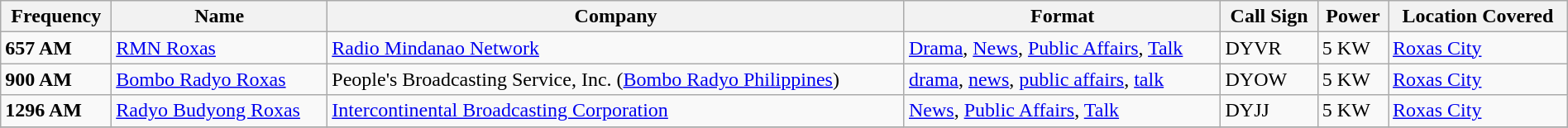<table class="sortable wikitable" style="width:100%">
<tr>
<th>Frequency</th>
<th>Name</th>
<th>Company</th>
<th>Format</th>
<th>Call Sign</th>
<th>Power</th>
<th>Location Covered</th>
</tr>
<tr>
<td><strong>657 AM</strong></td>
<td><a href='#'>RMN Roxas</a></td>
<td><a href='#'>Radio Mindanao Network</a></td>
<td><a href='#'>Drama</a>, <a href='#'>News</a>, <a href='#'>Public Affairs</a>, <a href='#'>Talk</a></td>
<td>DYVR</td>
<td>5 KW</td>
<td><a href='#'>Roxas City</a></td>
</tr>
<tr>
<td><strong>900 AM</strong></td>
<td><a href='#'>Bombo Radyo Roxas</a></td>
<td>People's Broadcasting Service, Inc. (<a href='#'>Bombo Radyo Philippines</a>)</td>
<td><a href='#'>drama</a>, <a href='#'>news</a>, <a href='#'>public affairs</a>, <a href='#'>talk</a></td>
<td>DYOW</td>
<td>5 KW</td>
<td><a href='#'>Roxas City</a></td>
</tr>
<tr>
<td><strong>1296 AM</strong></td>
<td><a href='#'>Radyo Budyong Roxas</a></td>
<td><a href='#'>Intercontinental Broadcasting Corporation</a></td>
<td><a href='#'>News</a>, <a href='#'>Public Affairs</a>, <a href='#'>Talk</a></td>
<td>DYJJ</td>
<td>5 KW</td>
<td><a href='#'>Roxas City</a></td>
</tr>
<tr>
</tr>
</table>
